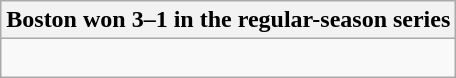<table class="wikitable collapsible collapsed">
<tr>
<th>Boston won 3–1 in the regular-season series</th>
</tr>
<tr>
<td><br>


</td>
</tr>
</table>
